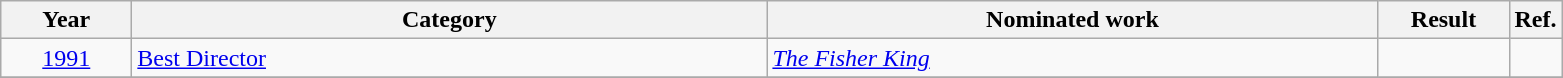<table class=wikitable>
<tr>
<th scope="col" style="width:5em;">Year</th>
<th scope="col" style="width:26em;">Category</th>
<th scope="col" style="width:25em;">Nominated work</th>
<th scope="col" style="width:5em;">Result</th>
<th>Ref.</th>
</tr>
<tr>
<td style="text-align:center;"><a href='#'>1991</a></td>
<td><a href='#'>Best Director</a></td>
<td><em><a href='#'>The Fisher King</a></em></td>
<td></td>
<td></td>
</tr>
<tr>
</tr>
</table>
